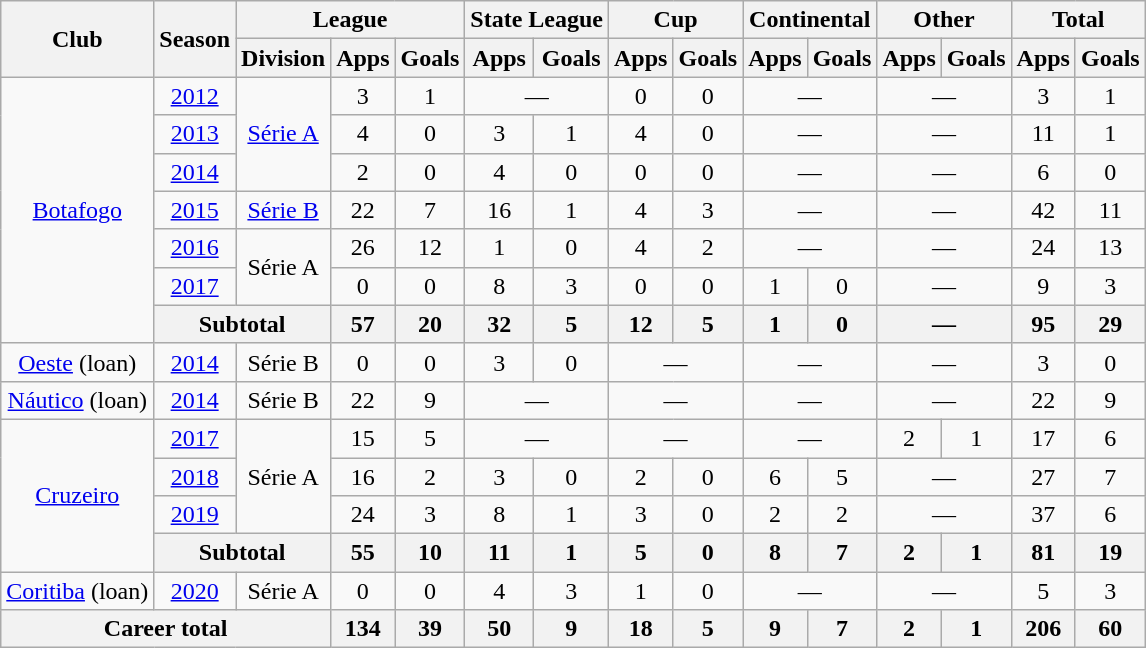<table class="wikitable" style="text-align: center;">
<tr>
<th rowspan="2">Club</th>
<th rowspan="2">Season</th>
<th colspan="3">League</th>
<th colspan="2">State League</th>
<th colspan="2">Cup</th>
<th colspan="2">Continental</th>
<th colspan="2">Other</th>
<th colspan="2">Total</th>
</tr>
<tr>
<th>Division</th>
<th>Apps</th>
<th>Goals</th>
<th>Apps</th>
<th>Goals</th>
<th>Apps</th>
<th>Goals</th>
<th>Apps</th>
<th>Goals</th>
<th>Apps</th>
<th>Goals</th>
<th>Apps</th>
<th>Goals</th>
</tr>
<tr>
<td rowspan="7" valign="center"><a href='#'>Botafogo</a></td>
<td><a href='#'>2012</a></td>
<td rowspan="3"><a href='#'>Série A</a></td>
<td>3</td>
<td>1</td>
<td colspan="2">—</td>
<td>0</td>
<td>0</td>
<td colspan="2">—</td>
<td colspan="2">—</td>
<td>3</td>
<td>1</td>
</tr>
<tr>
<td><a href='#'>2013</a></td>
<td>4</td>
<td>0</td>
<td>3</td>
<td>1</td>
<td>4</td>
<td>0</td>
<td colspan="2">—</td>
<td colspan="2">—</td>
<td>11</td>
<td>1</td>
</tr>
<tr>
<td><a href='#'>2014</a></td>
<td>2</td>
<td>0</td>
<td>4</td>
<td>0</td>
<td>0</td>
<td>0</td>
<td colspan="2">—</td>
<td colspan="2">—</td>
<td>6</td>
<td>0</td>
</tr>
<tr>
<td><a href='#'>2015</a></td>
<td><a href='#'>Série B</a></td>
<td>22</td>
<td>7</td>
<td>16</td>
<td>1</td>
<td>4</td>
<td>3</td>
<td colspan="2">—</td>
<td colspan="2">—</td>
<td>42</td>
<td>11</td>
</tr>
<tr>
<td><a href='#'>2016</a></td>
<td rowspan="2">Série A</td>
<td>26</td>
<td>12</td>
<td>1</td>
<td>0</td>
<td>4</td>
<td>2</td>
<td colspan="2">—</td>
<td colspan="2">—</td>
<td>24</td>
<td>13</td>
</tr>
<tr>
<td><a href='#'>2017</a></td>
<td>0</td>
<td>0</td>
<td>8</td>
<td>3</td>
<td>0</td>
<td>0</td>
<td>1</td>
<td>0</td>
<td colspan="2">—</td>
<td>9</td>
<td>3</td>
</tr>
<tr>
<th colspan="2">Subtotal</th>
<th>57</th>
<th>20</th>
<th>32</th>
<th>5</th>
<th>12</th>
<th>5</th>
<th>1</th>
<th>0</th>
<th colspan="2">—</th>
<th>95</th>
<th>29</th>
</tr>
<tr>
<td valign="center"><a href='#'>Oeste</a> (loan)</td>
<td><a href='#'>2014</a></td>
<td>Série B</td>
<td>0</td>
<td>0</td>
<td>3</td>
<td>0</td>
<td colspan="2">—</td>
<td colspan="2">—</td>
<td colspan="2">—</td>
<td>3</td>
<td>0</td>
</tr>
<tr>
<td valign="center"><a href='#'>Náutico</a> (loan)</td>
<td><a href='#'>2014</a></td>
<td>Série B</td>
<td>22</td>
<td>9</td>
<td colspan="2">—</td>
<td colspan="2">—</td>
<td colspan="2">—</td>
<td colspan="2">—</td>
<td>22</td>
<td>9</td>
</tr>
<tr>
<td rowspan="4" valign="center"><a href='#'>Cruzeiro</a></td>
<td><a href='#'>2017</a></td>
<td rowspan="3">Série A</td>
<td>15</td>
<td>5</td>
<td colspan="2">—</td>
<td colspan="2">—</td>
<td colspan="2">—</td>
<td>2</td>
<td>1</td>
<td>17</td>
<td>6</td>
</tr>
<tr>
<td><a href='#'>2018</a></td>
<td>16</td>
<td>2</td>
<td>3</td>
<td>0</td>
<td>2</td>
<td>0</td>
<td>6</td>
<td>5</td>
<td colspan="2">—</td>
<td>27</td>
<td>7</td>
</tr>
<tr>
<td><a href='#'>2019</a></td>
<td>24</td>
<td>3</td>
<td>8</td>
<td>1</td>
<td>3</td>
<td>0</td>
<td>2</td>
<td>2</td>
<td colspan="2">—</td>
<td>37</td>
<td>6</td>
</tr>
<tr>
<th colspan="2">Subtotal</th>
<th>55</th>
<th>10</th>
<th>11</th>
<th>1</th>
<th>5</th>
<th>0</th>
<th>8</th>
<th>7</th>
<th>2</th>
<th>1</th>
<th>81</th>
<th>19</th>
</tr>
<tr>
<td valign="center"><a href='#'>Coritiba</a> (loan)</td>
<td><a href='#'>2020</a></td>
<td>Série A</td>
<td>0</td>
<td>0</td>
<td>4</td>
<td>3</td>
<td>1</td>
<td>0</td>
<td colspan="2">—</td>
<td colspan="2">—</td>
<td>5</td>
<td>3</td>
</tr>
<tr>
<th colspan="3"><strong>Career total</strong></th>
<th>134</th>
<th>39</th>
<th>50</th>
<th>9</th>
<th>18</th>
<th>5</th>
<th>9</th>
<th>7</th>
<th>2</th>
<th>1</th>
<th>206</th>
<th>60</th>
</tr>
</table>
